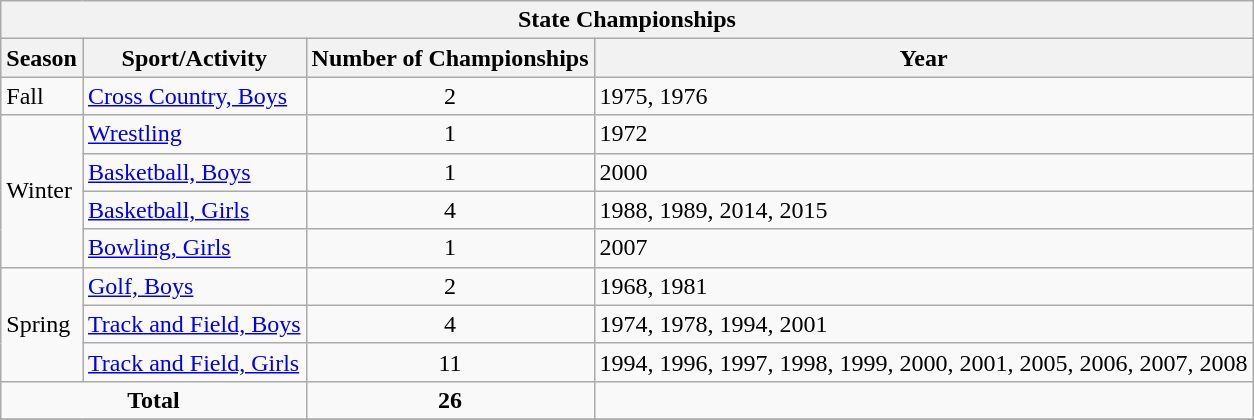<table class="wikitable">
<tr>
<th colspan="4">State Championships</th>
</tr>
<tr>
<th>Season</th>
<th>Sport/Activity</th>
<th>Number of Championships</th>
<th>Year</th>
</tr>
<tr>
<td rowspan="1">Fall</td>
<td><a href='#'>Cross Country, Boys</a></td>
<td align="center">2</td>
<td>1975, 1976</td>
</tr>
<tr>
<td rowspan="4">Winter</td>
<td><a href='#'>Wrestling</a></td>
<td align="center">1</td>
<td>1972</td>
</tr>
<tr>
<td><a href='#'>Basketball, Boys</a></td>
<td align="center">1</td>
<td>2000</td>
</tr>
<tr>
<td><a href='#'>Basketball, Girls</a></td>
<td align="center">4</td>
<td>1988, 1989, 2014, 2015</td>
</tr>
<tr>
<td><a href='#'>Bowling, Girls</a></td>
<td align="center">1</td>
<td>2007</td>
</tr>
<tr>
<td rowspan="3">Spring</td>
<td><a href='#'>Golf, Boys</a></td>
<td align="center">2</td>
<td>1968, 1981</td>
</tr>
<tr>
<td><a href='#'>Track and Field, Boys</a></td>
<td align="center">4</td>
<td>1974, 1978, 1994, 2001</td>
</tr>
<tr>
<td><a href='#'>Track and Field, Girls</a></td>
<td align="center">11</td>
<td>1994, 1996, 1997, 1998, 1999, 2000, 2001, 2005, 2006, 2007, 2008</td>
</tr>
<tr>
<td align="center" colspan="2"><strong>Total</strong></td>
<td align="center"><strong>26</strong></td>
<td></td>
</tr>
<tr>
</tr>
</table>
